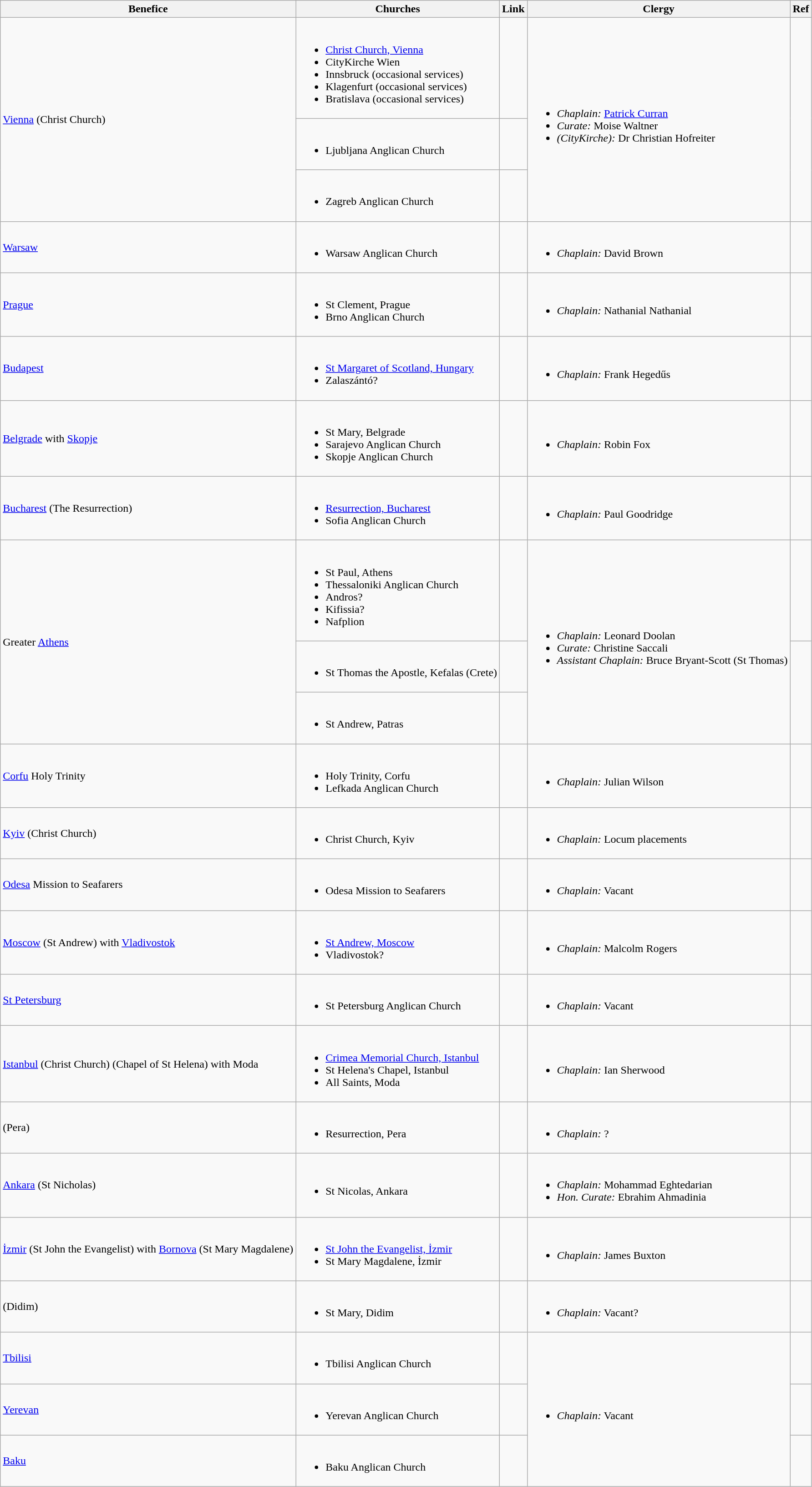<table class="wikitable">
<tr>
<th>Benefice</th>
<th>Churches</th>
<th>Link</th>
<th>Clergy</th>
<th>Ref</th>
</tr>
<tr>
<td rowspan="3"><a href='#'>Vienna</a> (Christ Church)</td>
<td><br><ul><li><a href='#'>Christ Church, Vienna</a></li><li>CityKirche Wien</li><li>Innsbruck (occasional services)</li><li>Klagenfurt (occasional services)</li><li>Bratislava (occasional services)</li></ul></td>
<td></td>
<td rowspan="3"><br><ul><li><em>Chaplain:</em> <a href='#'>Patrick Curran</a></li><li><em>Curate:</em> Moise Waltner</li><li><em>(CityKirche):</em> Dr Christian Hofreiter</li></ul></td>
<td rowspan="3"></td>
</tr>
<tr>
<td><br><ul><li>Ljubljana Anglican Church</li></ul></td>
<td></td>
</tr>
<tr>
<td><br><ul><li>Zagreb Anglican Church</li></ul></td>
<td> </td>
</tr>
<tr>
<td><a href='#'>Warsaw</a></td>
<td><br><ul><li>Warsaw Anglican Church</li></ul></td>
<td> </td>
<td><br><ul><li><em>Chaplain:</em> David Brown</li></ul></td>
<td></td>
</tr>
<tr>
<td><a href='#'>Prague</a></td>
<td><br><ul><li>St Clement, Prague</li><li>Brno Anglican Church</li></ul></td>
<td></td>
<td><br><ul><li><em>Chaplain:</em> Nathanial Nathanial</li></ul></td>
<td></td>
</tr>
<tr>
<td><a href='#'>Budapest</a></td>
<td><br><ul><li><a href='#'>St Margaret of Scotland, Hungary</a></li><li>Zalaszántó?</li></ul></td>
<td></td>
<td><br><ul><li><em>Chaplain:</em> Frank Hegedűs</li></ul></td>
<td></td>
</tr>
<tr>
<td><a href='#'>Belgrade</a> with <a href='#'>Skopje</a></td>
<td><br><ul><li>St Mary, Belgrade</li><li>Sarajevo Anglican Church</li><li>Skopje Anglican Church</li></ul></td>
<td></td>
<td><br><ul><li><em>Chaplain:</em> Robin Fox</li></ul></td>
<td></td>
</tr>
<tr>
<td><a href='#'>Bucharest</a> (The Resurrection)</td>
<td><br><ul><li><a href='#'>Resurrection, Bucharest</a></li><li>Sofia Anglican Church</li></ul></td>
<td></td>
<td><br><ul><li><em>Chaplain:</em> Paul Goodridge</li></ul></td>
<td></td>
</tr>
<tr>
<td rowspan="3">Greater <a href='#'>Athens</a></td>
<td><br><ul><li>St Paul, Athens</li><li>Thessaloniki Anglican Church</li><li>Andros?</li><li>Kifissia?</li><li>Nafplion</li></ul></td>
<td></td>
<td rowspan="3"><br><ul><li><em>Chaplain:</em> Leonard Doolan</li><li><em>Curate:</em> Christine Saccali</li><li><em>Assistant Chaplain:</em> Bruce Bryant-Scott (St Thomas)</li></ul></td>
<td></td>
</tr>
<tr>
<td><br><ul><li>St Thomas the Apostle, Kefalas (Crete)</li></ul></td>
<td></td>
</tr>
<tr>
<td><br><ul><li>St Andrew, Patras</li></ul></td>
<td></td>
</tr>
<tr>
<td><a href='#'>Corfu</a> Holy Trinity</td>
<td><br><ul><li>Holy Trinity, Corfu</li><li>Lefkada Anglican Church</li></ul></td>
<td></td>
<td><br><ul><li><em>Chaplain:</em> Julian Wilson</li></ul></td>
<td></td>
</tr>
<tr>
<td><a href='#'>Kyiv</a> (Christ Church)</td>
<td><br><ul><li>Christ Church, Kyiv</li></ul></td>
<td></td>
<td><br><ul><li><em>Chaplain:</em> Locum placements</li></ul></td>
<td></td>
</tr>
<tr>
<td><a href='#'>Odesa</a> Mission to Seafarers</td>
<td><br><ul><li>Odesa Mission to Seafarers</li></ul></td>
<td></td>
<td><br><ul><li><em>Chaplain:</em> Vacant</li></ul></td>
<td></td>
</tr>
<tr>
<td><a href='#'>Moscow</a> (St Andrew) with <a href='#'>Vladivostok</a></td>
<td><br><ul><li><a href='#'>St Andrew, Moscow</a></li><li>Vladivostok?</li></ul></td>
<td></td>
<td><br><ul><li><em>Chaplain:</em> Malcolm Rogers</li></ul></td>
<td></td>
</tr>
<tr>
<td><a href='#'>St Petersburg</a></td>
<td><br><ul><li>St Petersburg Anglican Church</li></ul></td>
<td></td>
<td><br><ul><li><em>Chaplain:</em> Vacant</li></ul></td>
<td></td>
</tr>
<tr>
<td><a href='#'>Istanbul</a> (Christ Church) (Chapel of St Helena) with Moda</td>
<td><br><ul><li><a href='#'>Crimea Memorial Church, Istanbul</a></li><li>St Helena's Chapel, Istanbul</li><li>All Saints, Moda</li></ul></td>
<td></td>
<td><br><ul><li><em>Chaplain:</em> Ian Sherwood</li></ul></td>
<td></td>
</tr>
<tr>
<td>(Pera)</td>
<td><br><ul><li>Resurrection, Pera</li></ul></td>
<td> </td>
<td><br><ul><li><em>Chaplain:</em> ?</li></ul></td>
<td></td>
</tr>
<tr>
<td><a href='#'>Ankara</a> (St Nicholas)</td>
<td><br><ul><li>St Nicolas, Ankara</li></ul></td>
<td></td>
<td><br><ul><li><em>Chaplain:</em> Mohammad Eghtedarian</li><li><em>Hon. Curate:</em> Ebrahim Ahmadinia</li></ul></td>
<td></td>
</tr>
<tr>
<td><a href='#'>İzmir</a> (St John the Evangelist) with <a href='#'>Bornova</a> (St Mary Magdalene)</td>
<td><br><ul><li><a href='#'>St John the Evangelist, İzmir</a></li><li>St Mary Magdalene, İzmir</li></ul></td>
<td></td>
<td><br><ul><li><em>Chaplain:</em> James Buxton</li></ul></td>
<td></td>
</tr>
<tr>
<td>(Didim)</td>
<td><br><ul><li>St Mary, Didim</li></ul></td>
<td></td>
<td><br><ul><li><em>Chaplain:</em> Vacant?</li></ul></td>
<td></td>
</tr>
<tr>
<td><a href='#'>Tbilisi</a></td>
<td><br><ul><li>Tbilisi Anglican Church</li></ul></td>
<td></td>
<td rowspan="3"><br><ul><li><em>Chaplain:</em> Vacant</li></ul></td>
<td></td>
</tr>
<tr>
<td><a href='#'>Yerevan</a></td>
<td><br><ul><li>Yerevan Anglican Church</li></ul></td>
<td></td>
<td></td>
</tr>
<tr>
<td><a href='#'>Baku</a></td>
<td><br><ul><li>Baku Anglican Church</li></ul></td>
<td></td>
<td></td>
</tr>
</table>
